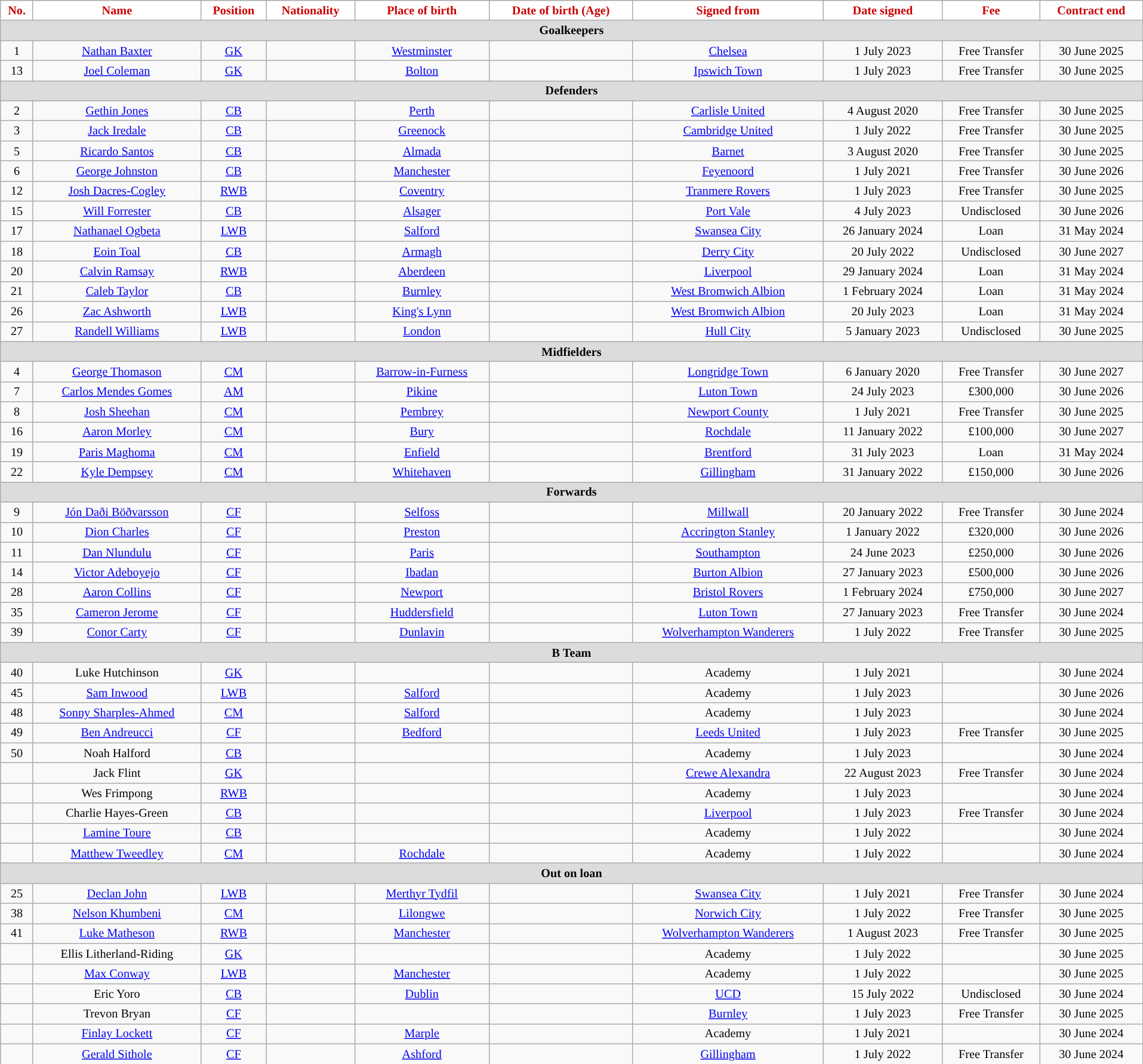<table class="wikitable" style="text-align:center; font-size:84.5%; width:101%;">
<tr>
<th style="background:#ffffff;color:#cc0000;">No.</th>
<th style="background:#ffffff;color:#cc0000;">Name</th>
<th style="background:#ffffff;color:#cc0000;">Position</th>
<th style="background:#ffffff;color:#cc0000;">Nationality</th>
<th style="background:#ffffff;color:#cc0000;">Place of birth</th>
<th style="background:#ffffff;color:#cc0000;">Date of birth (Age)</th>
<th style="background:#ffffff;color:#cc0000;">Signed from</th>
<th style="background:#ffffff;color:#cc0000;">Date signed</th>
<th style="background:#ffffff;color:#cc0000;">Fee</th>
<th style="background:#ffffff;color:#cc0000;">Contract end</th>
</tr>
<tr>
<th colspan="14" style="background:#dcdcdc; tepxt-align:center;">Goalkeepers</th>
</tr>
<tr>
<td>1</td>
<td><a href='#'>Nathan Baxter</a></td>
<td><a href='#'>GK</a></td>
<td></td>
<td><a href='#'>Westminster</a></td>
<td></td>
<td><a href='#'>Chelsea</a></td>
<td>1 July 2023</td>
<td>Free Transfer</td>
<td>30 June 2025</td>
</tr>
<tr>
<td>13</td>
<td><a href='#'>Joel Coleman</a></td>
<td><a href='#'>GK</a></td>
<td></td>
<td><a href='#'>Bolton</a></td>
<td></td>
<td><a href='#'>Ipswich Town</a></td>
<td>1 July 2023</td>
<td>Free Transfer</td>
<td>30 June 2025</td>
</tr>
<tr>
<th colspan="14" style="background:#dcdcdc; tepxt-align:center;">Defenders</th>
</tr>
<tr>
<td>2</td>
<td><a href='#'>Gethin Jones</a></td>
<td><a href='#'>CB</a></td>
<td></td>
<td><a href='#'>Perth</a></td>
<td></td>
<td><a href='#'>Carlisle United</a></td>
<td>4 August 2020</td>
<td>Free Transfer</td>
<td>30 June 2025</td>
</tr>
<tr>
<td>3</td>
<td><a href='#'>Jack Iredale</a></td>
<td><a href='#'>CB</a></td>
<td></td>
<td> <a href='#'>Greenock</a></td>
<td></td>
<td><a href='#'>Cambridge United</a></td>
<td>1 July 2022</td>
<td>Free Transfer</td>
<td>30 June 2025</td>
</tr>
<tr>
<td>5</td>
<td><a href='#'>Ricardo Santos</a></td>
<td><a href='#'>CB</a></td>
<td></td>
<td><a href='#'>Almada</a></td>
<td></td>
<td><a href='#'>Barnet</a></td>
<td>3 August 2020</td>
<td>Free Transfer</td>
<td>30 June 2025</td>
</tr>
<tr>
<td>6</td>
<td><a href='#'>George Johnston</a></td>
<td><a href='#'>CB</a></td>
<td></td>
<td> <a href='#'>Manchester</a></td>
<td></td>
<td> <a href='#'>Feyenoord</a></td>
<td>1 July 2021</td>
<td>Free Transfer</td>
<td>30 June 2026</td>
</tr>
<tr>
<td>12</td>
<td><a href='#'>Josh Dacres-Cogley</a></td>
<td><a href='#'>RWB</a></td>
<td></td>
<td><a href='#'>Coventry</a></td>
<td></td>
<td><a href='#'>Tranmere Rovers</a></td>
<td>1 July 2023</td>
<td>Free Transfer</td>
<td>30 June 2025</td>
</tr>
<tr>
<td>15</td>
<td><a href='#'>Will Forrester</a></td>
<td><a href='#'>CB</a></td>
<td></td>
<td><a href='#'>Alsager</a></td>
<td></td>
<td><a href='#'>Port Vale</a></td>
<td>4 July 2023</td>
<td>Undisclosed</td>
<td>30 June 2026</td>
</tr>
<tr>
<td>17</td>
<td><a href='#'>Nathanael Ogbeta</a></td>
<td><a href='#'>LWB</a></td>
<td></td>
<td><a href='#'>Salford</a></td>
<td></td>
<td> <a href='#'>Swansea City</a></td>
<td>26 January 2024</td>
<td>Loan</td>
<td>31 May 2024</td>
</tr>
<tr>
<td>18</td>
<td><a href='#'>Eoin Toal</a></td>
<td><a href='#'>CB</a></td>
<td></td>
<td><a href='#'>Armagh</a></td>
<td></td>
<td> <a href='#'>Derry City</a></td>
<td>20 July 2022</td>
<td>Undisclosed</td>
<td>30 June 2027</td>
</tr>
<tr>
<td>20</td>
<td><a href='#'>Calvin Ramsay</a></td>
<td><a href='#'>RWB</a></td>
<td></td>
<td><a href='#'>Aberdeen</a></td>
<td></td>
<td><a href='#'>Liverpool</a></td>
<td>29 January 2024</td>
<td>Loan</td>
<td>31 May 2024</td>
</tr>
<tr>
<td>21</td>
<td><a href='#'>Caleb Taylor</a></td>
<td><a href='#'>CB</a></td>
<td></td>
<td><a href='#'>Burnley</a></td>
<td></td>
<td><a href='#'>West Bromwich Albion</a></td>
<td>1 February 2024</td>
<td>Loan</td>
<td>31 May 2024</td>
</tr>
<tr>
<td>26</td>
<td><a href='#'>Zac Ashworth</a></td>
<td><a href='#'>LWB</a></td>
<td></td>
<td> <a href='#'>King's Lynn</a></td>
<td></td>
<td><a href='#'>West Bromwich Albion</a></td>
<td>20 July 2023</td>
<td>Loan</td>
<td>31 May 2024</td>
</tr>
<tr>
<td>27</td>
<td><a href='#'>Randell Williams</a></td>
<td><a href='#'>LWB</a></td>
<td></td>
<td><a href='#'>London</a></td>
<td></td>
<td><a href='#'>Hull City</a></td>
<td>5 January 2023</td>
<td>Undisclosed</td>
<td>30 June 2025</td>
</tr>
<tr>
<th colspan="14" style="background:#dcdcdc; tepxt-align:center;">Midfielders</th>
</tr>
<tr>
<td>4</td>
<td><a href='#'>George Thomason</a></td>
<td><a href='#'>CM</a></td>
<td></td>
<td><a href='#'>Barrow-in-Furness</a></td>
<td></td>
<td><a href='#'>Longridge Town</a></td>
<td>6 January 2020</td>
<td>Free Transfer</td>
<td>30 June 2027</td>
</tr>
<tr>
<td>7</td>
<td><a href='#'>Carlos Mendes Gomes</a></td>
<td><a href='#'>AM</a></td>
<td></td>
<td> <a href='#'>Pikine</a></td>
<td></td>
<td><a href='#'>Luton Town</a></td>
<td>24 July 2023</td>
<td>£300,000</td>
<td>30 June 2026</td>
</tr>
<tr>
<td>8</td>
<td><a href='#'>Josh Sheehan</a></td>
<td><a href='#'>CM</a></td>
<td></td>
<td><a href='#'>Pembrey</a></td>
<td></td>
<td> <a href='#'>Newport County</a></td>
<td>1 July 2021</td>
<td>Free Transfer</td>
<td>30 June 2025</td>
</tr>
<tr>
<td>16</td>
<td><a href='#'>Aaron Morley</a></td>
<td><a href='#'>CM</a></td>
<td></td>
<td><a href='#'>Bury</a></td>
<td></td>
<td><a href='#'>Rochdale</a></td>
<td>11 January 2022</td>
<td>£100,000</td>
<td>30 June 2027</td>
</tr>
<tr>
<td>19</td>
<td><a href='#'>Paris Maghoma</a></td>
<td><a href='#'>CM</a></td>
<td></td>
<td><a href='#'>Enfield</a></td>
<td></td>
<td><a href='#'>Brentford</a></td>
<td>31 July 2023</td>
<td>Loan</td>
<td>31 May 2024</td>
</tr>
<tr>
<td>22</td>
<td><a href='#'>Kyle Dempsey</a></td>
<td><a href='#'>CM</a></td>
<td></td>
<td><a href='#'>Whitehaven</a></td>
<td></td>
<td><a href='#'>Gillingham</a></td>
<td>31 January 2022</td>
<td>£150,000</td>
<td>30 June 2026</td>
</tr>
<tr>
<th colspan="14" style="background:#dcdcdc; tepxt-align:center;">Forwards</th>
</tr>
<tr>
<td>9</td>
<td><a href='#'>Jón Daði Böðvarsson</a></td>
<td><a href='#'>CF</a></td>
<td></td>
<td><a href='#'>Selfoss</a></td>
<td></td>
<td><a href='#'>Millwall</a></td>
<td>20 January 2022</td>
<td>Free Transfer</td>
<td>30 June 2024</td>
</tr>
<tr>
<td>10</td>
<td><a href='#'>Dion Charles</a></td>
<td><a href='#'>CF</a></td>
<td></td>
<td> <a href='#'>Preston</a></td>
<td></td>
<td><a href='#'>Accrington Stanley</a></td>
<td>1 January 2022</td>
<td>£320,000</td>
<td>30 June 2026</td>
</tr>
<tr>
<td>11</td>
<td><a href='#'>Dan Nlundulu</a></td>
<td><a href='#'>CF</a></td>
<td></td>
<td> <a href='#'>Paris</a></td>
<td></td>
<td><a href='#'>Southampton</a></td>
<td>24 June 2023</td>
<td>£250,000</td>
<td>30 June 2026</td>
</tr>
<tr>
<td>14</td>
<td><a href='#'>Victor Adeboyejo</a></td>
<td><a href='#'>CF</a></td>
<td></td>
<td><a href='#'>Ibadan</a></td>
<td></td>
<td><a href='#'>Burton Albion</a></td>
<td>27 January 2023</td>
<td>£500,000</td>
<td>30 June 2026</td>
</tr>
<tr>
<td>28</td>
<td><a href='#'>Aaron Collins</a></td>
<td><a href='#'>CF</a></td>
<td></td>
<td><a href='#'>Newport</a></td>
<td></td>
<td><a href='#'>Bristol Rovers</a></td>
<td>1 February 2024</td>
<td>£750,000</td>
<td>30 June 2027</td>
</tr>
<tr>
<td>35</td>
<td><a href='#'>Cameron Jerome</a></td>
<td><a href='#'>CF</a></td>
<td></td>
<td><a href='#'>Huddersfield</a></td>
<td></td>
<td><a href='#'>Luton Town</a></td>
<td>27 January 2023</td>
<td>Free Transfer</td>
<td>30 June 2024</td>
</tr>
<tr>
<td>39</td>
<td><a href='#'>Conor Carty</a></td>
<td><a href='#'>CF</a></td>
<td></td>
<td><a href='#'>Dunlavin</a></td>
<td></td>
<td><a href='#'>Wolverhampton Wanderers</a></td>
<td>1 July 2022</td>
<td>Free Transfer</td>
<td>30 June 2025</td>
</tr>
<tr>
<th colspan="11" style="background:#dcdcdc; text-align:center;">B Team</th>
</tr>
<tr>
<td>40</td>
<td>Luke Hutchinson</td>
<td><a href='#'>GK</a></td>
<td></td>
<td></td>
<td></td>
<td>Academy</td>
<td>1 July 2021</td>
<td></td>
<td>30 June 2024</td>
</tr>
<tr>
<td>45</td>
<td><a href='#'>Sam Inwood</a></td>
<td><a href='#'>LWB</a></td>
<td></td>
<td> <a href='#'>Salford</a></td>
<td></td>
<td>Academy</td>
<td>1 July 2023</td>
<td></td>
<td>30 June 2026</td>
</tr>
<tr>
<td>48</td>
<td><a href='#'>Sonny Sharples-Ahmed</a></td>
<td><a href='#'>CM</a></td>
<td></td>
<td> <a href='#'>Salford</a></td>
<td></td>
<td>Academy</td>
<td>1 July 2023</td>
<td></td>
<td>30 June 2024</td>
</tr>
<tr>
<td>49</td>
<td><a href='#'>Ben Andreucci</a></td>
<td><a href='#'>CF</a></td>
<td></td>
<td> <a href='#'>Bedford</a></td>
<td></td>
<td><a href='#'>Leeds United</a></td>
<td>1 July 2023</td>
<td>Free Transfer</td>
<td>30 June 2025</td>
</tr>
<tr>
<td>50</td>
<td>Noah Halford</td>
<td><a href='#'>CB</a></td>
<td></td>
<td></td>
<td></td>
<td>Academy</td>
<td>1 July 2023</td>
<td></td>
<td>30 June 2024</td>
</tr>
<tr>
<td></td>
<td>Jack Flint</td>
<td><a href='#'>GK</a></td>
<td></td>
<td></td>
<td></td>
<td><a href='#'>Crewe Alexandra</a></td>
<td>22 August 2023</td>
<td>Free Transfer</td>
<td>30 June 2024</td>
</tr>
<tr>
<td></td>
<td>Wes Frimpong</td>
<td><a href='#'>RWB</a></td>
<td></td>
<td></td>
<td></td>
<td>Academy</td>
<td>1 July 2023</td>
<td></td>
<td>30 June 2024</td>
</tr>
<tr>
<td></td>
<td>Charlie Hayes-Green</td>
<td><a href='#'>CB</a></td>
<td></td>
<td></td>
<td></td>
<td><a href='#'>Liverpool</a></td>
<td>1 July 2023</td>
<td>Free Transfer</td>
<td>30 June 2024</td>
</tr>
<tr>
<td></td>
<td><a href='#'>Lamine Toure</a></td>
<td><a href='#'>CB</a></td>
<td></td>
<td></td>
<td></td>
<td>Academy</td>
<td>1 July 2022</td>
<td></td>
<td>30 June 2024</td>
</tr>
<tr>
<td></td>
<td><a href='#'>Matthew Tweedley</a></td>
<td><a href='#'>CM</a></td>
<td></td>
<td><a href='#'>Rochdale</a></td>
<td></td>
<td>Academy</td>
<td>1 July 2022</td>
<td></td>
<td>30 June 2024</td>
</tr>
<tr>
<th colspan="11" style="background:#dcdcdc; text-align:center;">Out on loan</th>
</tr>
<tr>
<td>25</td>
<td><a href='#'>Declan John</a></td>
<td><a href='#'>LWB</a></td>
<td></td>
<td><a href='#'>Merthyr Tydfil</a></td>
<td></td>
<td> <a href='#'>Swansea City</a></td>
<td>1 July 2021</td>
<td>Free Transfer</td>
<td>30 June 2024</td>
</tr>
<tr>
<td>38</td>
<td><a href='#'>Nelson Khumbeni</a></td>
<td><a href='#'>CM</a></td>
<td></td>
<td><a href='#'>Lilongwe</a></td>
<td></td>
<td><a href='#'>Norwich City</a></td>
<td>1 July 2022</td>
<td>Free Transfer</td>
<td>30 June 2025</td>
</tr>
<tr>
<td>41</td>
<td><a href='#'>Luke Matheson</a></td>
<td><a href='#'>RWB</a></td>
<td></td>
<td><a href='#'>Manchester</a></td>
<td></td>
<td><a href='#'>Wolverhampton Wanderers</a></td>
<td>1 August 2023</td>
<td>Free Transfer</td>
<td>30 June 2025</td>
</tr>
<tr>
<td></td>
<td>Ellis Litherland-Riding</td>
<td><a href='#'>GK</a></td>
<td></td>
<td></td>
<td></td>
<td>Academy</td>
<td>1 July 2022</td>
<td></td>
<td>30 June 2025</td>
</tr>
<tr>
<td></td>
<td><a href='#'>Max Conway</a></td>
<td><a href='#'>LWB</a></td>
<td></td>
<td><a href='#'>Manchester</a></td>
<td></td>
<td>Academy</td>
<td>1 July 2022</td>
<td></td>
<td>30 June 2025</td>
</tr>
<tr>
<td></td>
<td>Eric Yoro</td>
<td><a href='#'>CB</a></td>
<td></td>
<td><a href='#'>Dublin</a></td>
<td></td>
<td> <a href='#'>UCD</a></td>
<td>15 July 2022</td>
<td>Undisclosed</td>
<td>30 June 2024</td>
</tr>
<tr>
<td></td>
<td>Trevon Bryan</td>
<td><a href='#'>CF</a></td>
<td></td>
<td></td>
<td></td>
<td><a href='#'>Burnley</a></td>
<td>1 July 2023</td>
<td>Free Transfer</td>
<td>30 June 2025</td>
</tr>
<tr>
<td></td>
<td><a href='#'>Finlay Lockett</a></td>
<td><a href='#'>CF</a></td>
<td></td>
<td><a href='#'>Marple</a></td>
<td></td>
<td>Academy</td>
<td>1 July 2021</td>
<td></td>
<td>30 June 2024</td>
</tr>
<tr>
<td></td>
<td><a href='#'>Gerald Sithole</a></td>
<td><a href='#'>CF</a></td>
<td></td>
<td><a href='#'>Ashford</a></td>
<td></td>
<td><a href='#'>Gillingham</a></td>
<td>1 July 2022</td>
<td>Free Transfer</td>
<td>30 June 2024</td>
</tr>
</table>
